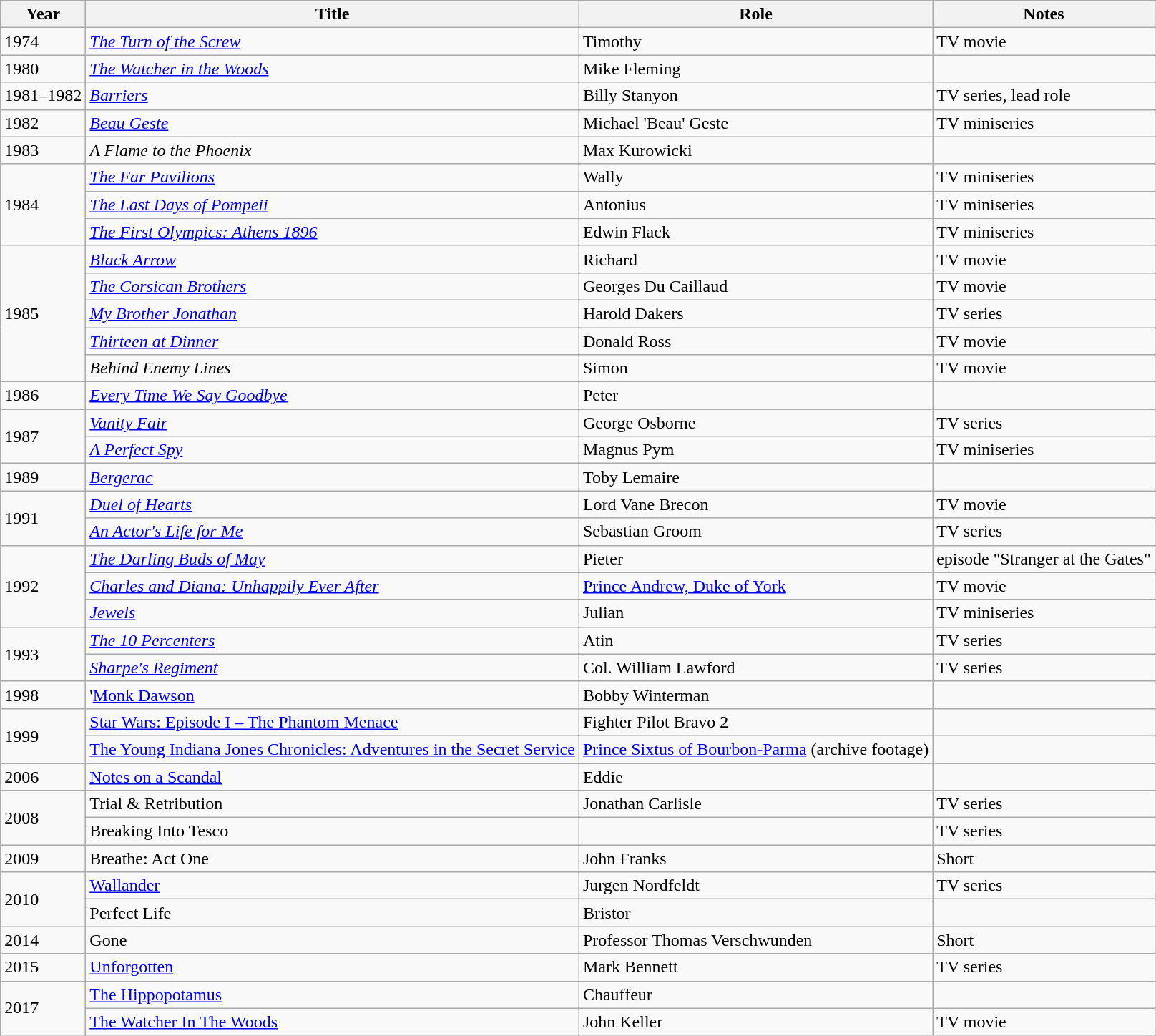<table class="wikitable sortable">
<tr>
<th>Year</th>
<th>Title</th>
<th>Role</th>
<th>Notes</th>
</tr>
<tr>
<td>1974</td>
<td><em><a href='#'>The Turn of the Screw</a></em></td>
<td>Timothy</td>
<td>TV movie</td>
</tr>
<tr>
<td>1980</td>
<td><em><a href='#'>The Watcher in the Woods</a></em></td>
<td>Mike Fleming</td>
<td></td>
</tr>
<tr>
<td>1981–1982</td>
<td><em><a href='#'>Barriers</a></em></td>
<td>Billy Stanyon</td>
<td>TV series, lead role</td>
</tr>
<tr>
<td>1982</td>
<td><em><a href='#'>Beau Geste</a></em></td>
<td>Michael 'Beau' Geste</td>
<td>TV miniseries</td>
</tr>
<tr>
<td>1983</td>
<td><em>A Flame to the Phoenix</em></td>
<td>Max Kurowicki</td>
</tr>
<tr>
<td rowspan=3>1984</td>
<td><em><a href='#'>The Far Pavilions</a></em></td>
<td>Wally</td>
<td>TV miniseries</td>
</tr>
<tr>
<td><em><a href='#'>The Last Days of Pompeii</a></em></td>
<td>Antonius</td>
<td>TV miniseries</td>
</tr>
<tr>
<td><em><a href='#'>The First Olympics: Athens 1896</a></em></td>
<td>Edwin Flack</td>
<td>TV miniseries</td>
</tr>
<tr>
<td rowspan=5>1985</td>
<td><em><a href='#'>Black Arrow</a></em></td>
<td>Richard</td>
<td>TV movie</td>
</tr>
<tr>
<td><em><a href='#'>The Corsican Brothers</a></em></td>
<td>Georges Du Caillaud</td>
<td>TV movie</td>
</tr>
<tr>
<td><em><a href='#'>My Brother Jonathan</a></em></td>
<td>Harold Dakers</td>
<td>TV series</td>
</tr>
<tr>
<td><em><a href='#'>Thirteen at Dinner</a></em></td>
<td>Donald Ross</td>
<td>TV movie</td>
</tr>
<tr>
<td><em>Behind Enemy Lines</em></td>
<td>Simon</td>
<td>TV movie</td>
</tr>
<tr>
<td>1986</td>
<td><em><a href='#'>Every Time We Say Goodbye</a></em></td>
<td>Peter</td>
</tr>
<tr>
<td rowspan=2>1987</td>
<td><em><a href='#'>Vanity Fair</a></em></td>
<td>George Osborne</td>
<td>TV series</td>
</tr>
<tr>
<td><em><a href='#'>A Perfect Spy</a></em></td>
<td>Magnus Pym</td>
<td>TV miniseries</td>
</tr>
<tr>
<td>1989</td>
<td><em><a href='#'>Bergerac</a></em></td>
<td>Toby Lemaire</td>
</tr>
<tr>
<td rowspan=2>1991</td>
<td><em><a href='#'>Duel of Hearts</a></em></td>
<td>Lord Vane Brecon</td>
<td>TV movie</td>
</tr>
<tr>
<td><em><a href='#'>An Actor's Life for Me</a></em></td>
<td>Sebastian Groom</td>
<td>TV series</td>
</tr>
<tr>
<td rowspan=3>1992</td>
<td><em><a href='#'>The Darling Buds of May</a></em></td>
<td>Pieter</td>
<td>episode "Stranger at the Gates"</td>
</tr>
<tr>
<td><em><a href='#'>Charles and Diana: Unhappily Ever After</a></em></td>
<td><a href='#'>Prince Andrew, Duke of York</a></td>
<td>TV movie</td>
</tr>
<tr>
<td><em><a href='#'>Jewels</a></em></td>
<td>Julian</td>
<td>TV miniseries</td>
</tr>
<tr>
<td rowspan=2>1993</td>
<td><em><a href='#'>The 10 Percenters</a></em></td>
<td>Atin</td>
<td>TV series</td>
</tr>
<tr>
<td><em><a href='#'>Sharpe's Regiment</a></em></td>
<td>Col. William Lawford</td>
<td>TV series</td>
</tr>
<tr>
<td>1998</td>
<td>'<a href='#'>Monk Dawson</a><em></td>
<td>Bobby Winterman</td>
<td></td>
</tr>
<tr>
<td rowspan=2>1999</td>
<td></em><a href='#'>Star Wars: Episode I – The Phantom Menace</a><em></td>
<td>Fighter Pilot Bravo 2</td>
<td></td>
</tr>
<tr>
<td></em><a href='#'>The Young Indiana Jones Chronicles: Adventures in the Secret Service</a><em></td>
<td><a href='#'>Prince Sixtus of Bourbon-Parma</a> (archive footage)</td>
<td></td>
</tr>
<tr>
<td>2006</td>
<td></em><a href='#'>Notes on a Scandal</a><em></td>
<td>Eddie</td>
</tr>
<tr>
<td rowspan=2>2008</td>
<td></em>Trial & Retribution<em></td>
<td>Jonathan Carlisle</td>
<td>TV series</td>
</tr>
<tr>
<td></em>Breaking Into Tesco<em></td>
<td></td>
<td>TV series</td>
</tr>
<tr>
<td>2009</td>
<td></em>Breathe: Act One<em></td>
<td>John Franks</td>
<td>Short</td>
</tr>
<tr>
<td rowspan=2>2010</td>
<td></em><a href='#'>Wallander</a><em></td>
<td>Jurgen Nordfeldt</td>
<td>TV series</td>
</tr>
<tr>
<td></em>Perfect Life<em></td>
<td>Bristor</td>
</tr>
<tr>
<td>2014</td>
<td></em>Gone<em></td>
<td>Professor Thomas Verschwunden</td>
<td>Short</td>
</tr>
<tr>
<td>2015</td>
<td></em><a href='#'>Unforgotten</a><em></td>
<td>Mark Bennett</td>
<td>TV series</td>
</tr>
<tr>
<td rowspan=2>2017</td>
<td></em><a href='#'>The Hippopotamus</a><em></td>
<td>Chauffeur</td>
</tr>
<tr>
<td></em><a href='#'>The Watcher In The Woods</a><em></td>
<td>John Keller</td>
<td>TV movie</td>
</tr>
</table>
